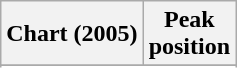<table class="wikitable sortable plainrowheaders" style="text-align:center">
<tr>
<th scope="col">Chart (2005)</th>
<th scope="col">Peak<br>position</th>
</tr>
<tr>
</tr>
<tr>
</tr>
<tr>
</tr>
</table>
